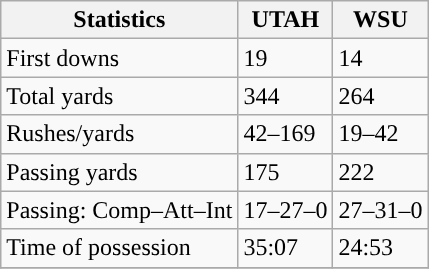<table class="wikitable" style="float: left;">
<tr>
<th>Statistics</th>
<th>UTAH</th>
<th>WSU</th>
</tr>
<tr>
<td>First downs</td>
<td>19</td>
<td>14</td>
</tr>
<tr>
<td>Total yards</td>
<td>344</td>
<td>264</td>
</tr>
<tr>
<td>Rushes/yards</td>
<td>42–169</td>
<td>19–42</td>
</tr>
<tr>
<td>Passing yards</td>
<td>175</td>
<td>222</td>
</tr>
<tr>
<td>Passing: Comp–Att–Int</td>
<td>17–27–0</td>
<td>27–31–0</td>
</tr>
<tr>
<td>Time of possession</td>
<td>35:07</td>
<td>24:53</td>
</tr>
<tr>
</tr>
</table>
